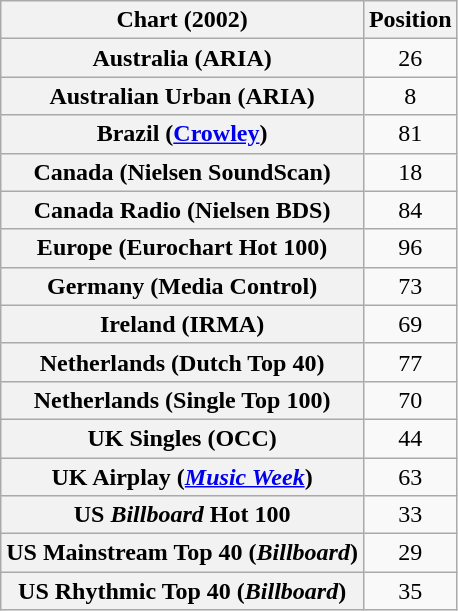<table class="wikitable sortable plainrowheaders" style="text-align:center">
<tr>
<th scope="col">Chart (2002)</th>
<th scope="col">Position</th>
</tr>
<tr>
<th scope="row">Australia (ARIA)</th>
<td>26</td>
</tr>
<tr>
<th scope="row">Australian Urban (ARIA)</th>
<td>8</td>
</tr>
<tr>
<th scope="row">Brazil (<a href='#'>Crowley</a>)</th>
<td>81</td>
</tr>
<tr>
<th scope="row">Canada (Nielsen SoundScan)</th>
<td>18</td>
</tr>
<tr>
<th scope="row">Canada Radio (Nielsen BDS)</th>
<td>84</td>
</tr>
<tr>
<th scope="row">Europe (Eurochart Hot 100)</th>
<td>96</td>
</tr>
<tr>
<th scope="row">Germany (Media Control)</th>
<td>73</td>
</tr>
<tr>
<th scope="row">Ireland (IRMA)</th>
<td>69</td>
</tr>
<tr>
<th scope="row">Netherlands (Dutch Top 40)</th>
<td>77</td>
</tr>
<tr>
<th scope="row">Netherlands (Single Top 100)</th>
<td>70</td>
</tr>
<tr>
<th scope="row">UK Singles (OCC)</th>
<td>44</td>
</tr>
<tr>
<th scope="row">UK Airplay (<em><a href='#'>Music Week</a></em>)</th>
<td>63</td>
</tr>
<tr>
<th scope="row">US <em>Billboard</em> Hot 100</th>
<td>33</td>
</tr>
<tr>
<th scope="row">US Mainstream Top 40 (<em>Billboard</em>)</th>
<td>29</td>
</tr>
<tr>
<th scope="row">US Rhythmic Top 40 (<em>Billboard</em>)</th>
<td>35</td>
</tr>
</table>
